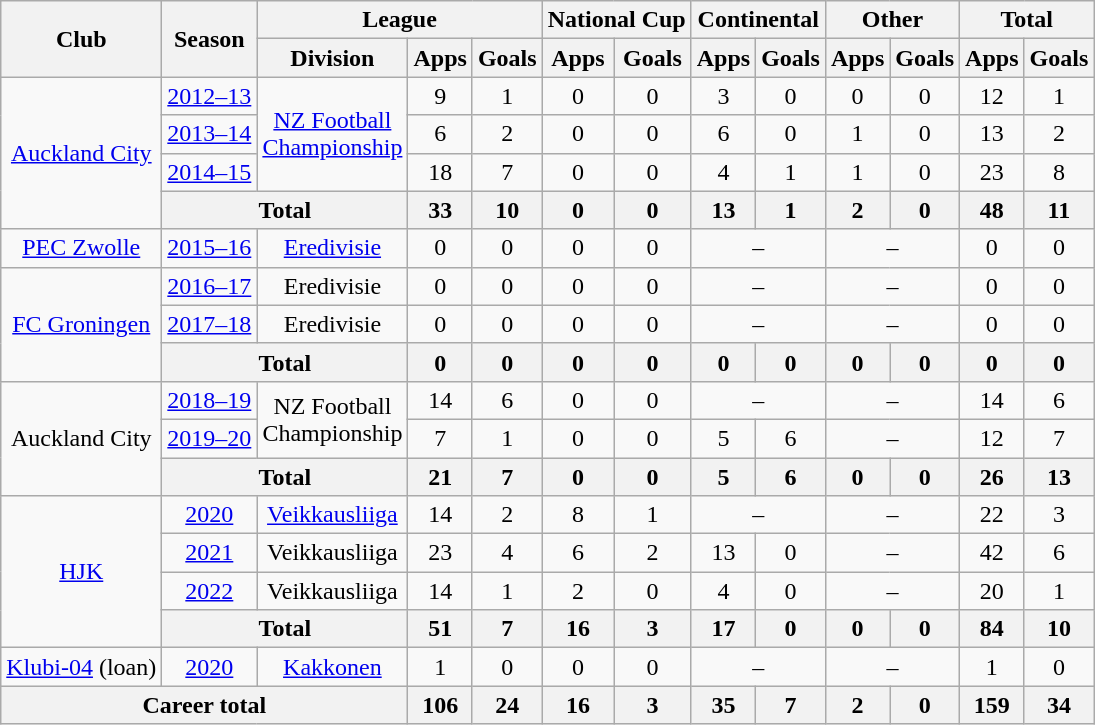<table class="wikitable" style="text-align:center">
<tr>
<th rowspan="2">Club</th>
<th rowspan="2">Season</th>
<th colspan="3">League</th>
<th colspan="2">National Cup</th>
<th colspan="2">Continental</th>
<th colspan="2">Other</th>
<th colspan="2">Total</th>
</tr>
<tr>
<th>Division</th>
<th>Apps</th>
<th>Goals</th>
<th>Apps</th>
<th>Goals</th>
<th>Apps</th>
<th>Goals</th>
<th>Apps</th>
<th>Goals</th>
<th>Apps</th>
<th>Goals</th>
</tr>
<tr>
<td rowspan="4"><a href='#'>Auckland City</a></td>
<td><a href='#'>2012–13</a></td>
<td rowspan="3"><a href='#'>NZ Football<br>Championship</a></td>
<td>9</td>
<td>1</td>
<td>0</td>
<td>0</td>
<td>3</td>
<td>0</td>
<td>0</td>
<td>0</td>
<td>12</td>
<td>1</td>
</tr>
<tr>
<td><a href='#'>2013–14</a></td>
<td>6</td>
<td>2</td>
<td>0</td>
<td>0</td>
<td>6</td>
<td>0</td>
<td>1</td>
<td>0</td>
<td>13</td>
<td>2</td>
</tr>
<tr>
<td><a href='#'>2014–15</a></td>
<td>18</td>
<td>7</td>
<td>0</td>
<td>0</td>
<td>4</td>
<td>1</td>
<td>1</td>
<td>0</td>
<td>23</td>
<td>8</td>
</tr>
<tr>
<th colspan="2">Total</th>
<th>33</th>
<th>10</th>
<th>0</th>
<th>0</th>
<th>13</th>
<th>1</th>
<th>2</th>
<th>0</th>
<th>48</th>
<th>11</th>
</tr>
<tr>
<td><a href='#'>PEC Zwolle</a></td>
<td><a href='#'>2015–16</a></td>
<td><a href='#'>Eredivisie</a></td>
<td>0</td>
<td>0</td>
<td>0</td>
<td>0</td>
<td colspan="2">–</td>
<td colspan="2">–</td>
<td>0</td>
<td>0</td>
</tr>
<tr>
<td rowspan="3"><a href='#'>FC Groningen</a></td>
<td><a href='#'>2016–17</a></td>
<td>Eredivisie</td>
<td>0</td>
<td>0</td>
<td>0</td>
<td>0</td>
<td colspan="2">–</td>
<td colspan="2">–</td>
<td>0</td>
<td>0</td>
</tr>
<tr>
<td><a href='#'>2017–18</a></td>
<td>Eredivisie</td>
<td>0</td>
<td>0</td>
<td>0</td>
<td>0</td>
<td colspan="2">–</td>
<td colspan="2">–</td>
<td>0</td>
<td>0</td>
</tr>
<tr>
<th colspan="2">Total</th>
<th>0</th>
<th>0</th>
<th>0</th>
<th>0</th>
<th>0</th>
<th>0</th>
<th>0</th>
<th>0</th>
<th>0</th>
<th>0</th>
</tr>
<tr>
<td rowspan="3">Auckland City</td>
<td><a href='#'>2018–19</a></td>
<td rowspan="2">NZ Football<br>Championship</td>
<td>14</td>
<td>6</td>
<td>0</td>
<td>0</td>
<td colspan="2">–</td>
<td colspan="2">–</td>
<td>14</td>
<td>6</td>
</tr>
<tr>
<td><a href='#'>2019–20</a></td>
<td>7</td>
<td>1</td>
<td>0</td>
<td>0</td>
<td>5</td>
<td>6</td>
<td colspan="2">–</td>
<td>12</td>
<td>7</td>
</tr>
<tr>
<th colspan="2">Total</th>
<th>21</th>
<th>7</th>
<th>0</th>
<th>0</th>
<th>5</th>
<th>6</th>
<th>0</th>
<th>0</th>
<th>26</th>
<th>13</th>
</tr>
<tr>
<td rowspan="4"><a href='#'>HJK</a></td>
<td><a href='#'>2020</a></td>
<td><a href='#'>Veikkausliiga</a></td>
<td>14</td>
<td>2</td>
<td>8</td>
<td>1</td>
<td colspan="2">–</td>
<td colspan="2">–</td>
<td>22</td>
<td>3</td>
</tr>
<tr>
<td><a href='#'>2021</a></td>
<td>Veikkausliiga</td>
<td>23</td>
<td>4</td>
<td>6</td>
<td>2</td>
<td>13</td>
<td>0</td>
<td colspan="2">–</td>
<td>42</td>
<td>6</td>
</tr>
<tr>
<td><a href='#'>2022</a></td>
<td>Veikkausliiga</td>
<td>14</td>
<td>1</td>
<td>2</td>
<td>0</td>
<td>4</td>
<td>0</td>
<td colspan="2">–</td>
<td>20</td>
<td>1</td>
</tr>
<tr>
<th colspan="2">Total</th>
<th>51</th>
<th>7</th>
<th>16</th>
<th>3</th>
<th>17</th>
<th>0</th>
<th>0</th>
<th>0</th>
<th>84</th>
<th>10</th>
</tr>
<tr>
<td><a href='#'>Klubi-04</a> (loan)</td>
<td><a href='#'>2020</a></td>
<td><a href='#'>Kakkonen</a></td>
<td>1</td>
<td>0</td>
<td>0</td>
<td>0</td>
<td colspan="2">–</td>
<td colspan="2">–</td>
<td>1</td>
<td>0</td>
</tr>
<tr>
<th colspan="3">Career total</th>
<th>106</th>
<th>24</th>
<th>16</th>
<th>3</th>
<th>35</th>
<th>7</th>
<th>2</th>
<th>0</th>
<th>159</th>
<th>34</th>
</tr>
</table>
